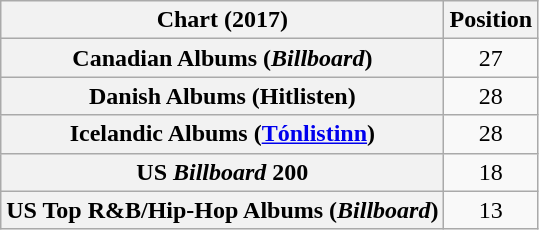<table class="wikitable sortable plainrowheaders" style="text-align:center">
<tr>
<th scope="col">Chart (2017)</th>
<th scope="col">Position</th>
</tr>
<tr>
<th scope="row">Canadian Albums (<em>Billboard</em>)</th>
<td>27</td>
</tr>
<tr>
<th scope="row">Danish Albums (Hitlisten)</th>
<td>28</td>
</tr>
<tr>
<th scope="row">Icelandic Albums (<a href='#'>Tónlistinn</a>)</th>
<td>28</td>
</tr>
<tr>
<th scope="row">US <em>Billboard</em> 200</th>
<td>18</td>
</tr>
<tr>
<th scope="row">US Top R&B/Hip-Hop Albums (<em>Billboard</em>)</th>
<td>13</td>
</tr>
</table>
